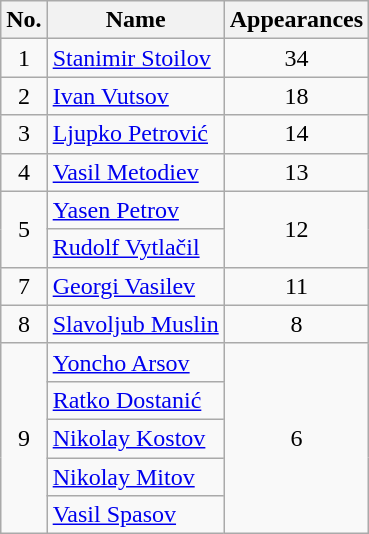<table class="wikitable" style="text-align: center;">
<tr>
<th>No.</th>
<th>Name</th>
<th>Appearances</th>
</tr>
<tr>
<td>1</td>
<td align="left"> <a href='#'>Stanimir Stoilov</a></td>
<td>34</td>
</tr>
<tr>
<td>2</td>
<td align="left"> <a href='#'>Ivan Vutsov</a></td>
<td>18</td>
</tr>
<tr>
<td>3</td>
<td align="left"> <a href='#'>Ljupko Petrović</a></td>
<td>14</td>
</tr>
<tr>
<td>4</td>
<td align="left"> <a href='#'>Vasil Metodiev</a></td>
<td>13</td>
</tr>
<tr>
<td rowspan=2>5</td>
<td align="left"> <a href='#'>Yasen Petrov</a></td>
<td rowspan=2>12</td>
</tr>
<tr>
<td align="left"> <a href='#'>Rudolf Vytlačil</a></td>
</tr>
<tr>
<td>7</td>
<td align="left"> <a href='#'>Georgi Vasilev</a></td>
<td>11</td>
</tr>
<tr>
<td>8</td>
<td align="left"> <a href='#'>Slavoljub Muslin</a></td>
<td>8</td>
</tr>
<tr>
<td rowspan=5>9</td>
<td align="left"> <a href='#'>Yoncho Arsov</a></td>
<td rowspan=5>6</td>
</tr>
<tr>
<td align="left"> <a href='#'>Ratko Dostanić</a></td>
</tr>
<tr>
<td align="left"> <a href='#'>Nikolay Kostov</a></td>
</tr>
<tr>
<td align="left"> <a href='#'>Nikolay Mitov</a></td>
</tr>
<tr>
<td align="left"> <a href='#'>Vasil Spasov</a></td>
</tr>
</table>
